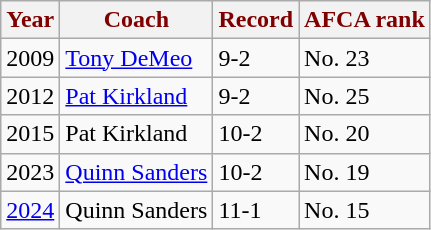<table class="wikitable">
<tr>
<th style="background:; color:maroon;">Year</th>
<th style="background:; color:maroon;">Coach</th>
<th style="background:; color:maroon;">Record</th>
<th style="background:; color:maroon;">AFCA rank</th>
</tr>
<tr>
<td>2009</td>
<td><a href='#'>Tony DeMeo</a></td>
<td>9-2</td>
<td>No. 23</td>
</tr>
<tr>
<td>2012</td>
<td><a href='#'>Pat Kirkland</a></td>
<td>9-2</td>
<td>No. 25</td>
</tr>
<tr>
<td>2015</td>
<td>Pat Kirkland</td>
<td>10-2</td>
<td>No. 20</td>
</tr>
<tr>
<td>2023</td>
<td><a href='#'>Quinn Sanders</a></td>
<td>10-2</td>
<td>No. 19</td>
</tr>
<tr>
<td><a href='#'>2024</a></td>
<td>Quinn Sanders</td>
<td>11-1</td>
<td>No. 15</td>
</tr>
</table>
